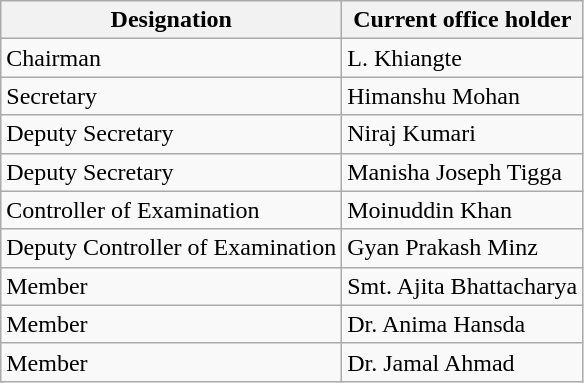<table class="wikitable">
<tr>
<th>Designation</th>
<th>Current office holder</th>
</tr>
<tr>
<td>Chairman</td>
<td>L. Khiangte</td>
</tr>
<tr>
<td>Secretary</td>
<td>Himanshu Mohan</td>
</tr>
<tr>
<td>Deputy Secretary</td>
<td>Niraj Kumari</td>
</tr>
<tr>
<td>Deputy Secretary</td>
<td>Manisha Joseph Tigga</td>
</tr>
<tr>
<td>Controller of Examination</td>
<td>Moinuddin Khan</td>
</tr>
<tr>
<td>Deputy Controller of Examination</td>
<td>Gyan Prakash Minz</td>
</tr>
<tr>
<td>Member</td>
<td>Smt. Ajita Bhattacharya</td>
</tr>
<tr>
<td>Member</td>
<td>Dr. Anima Hansda</td>
</tr>
<tr>
<td>Member</td>
<td>Dr. Jamal Ahmad</td>
</tr>
</table>
